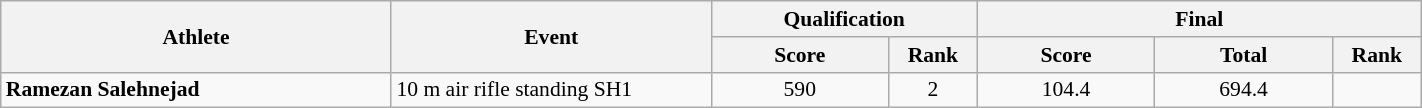<table class="wikitable" width="75%" style="text-align:center; font-size:90%">
<tr>
<th rowspan="2" width="22%">Athlete</th>
<th rowspan="2" width="18%">Event</th>
<th colspan="2">Qualification</th>
<th colspan="3">Final</th>
</tr>
<tr>
<th width="10%">Score</th>
<th width="5%">Rank</th>
<th width="10%">Score</th>
<th width="10%">Total</th>
<th width="5%">Rank</th>
</tr>
<tr>
<td align="left"><strong>Ramezan Salehnejad</strong></td>
<td align="left">10 m air rifle standing SH1</td>
<td>590</td>
<td>2 <strong></strong></td>
<td>104.4</td>
<td>694.4</td>
<td></td>
</tr>
</table>
